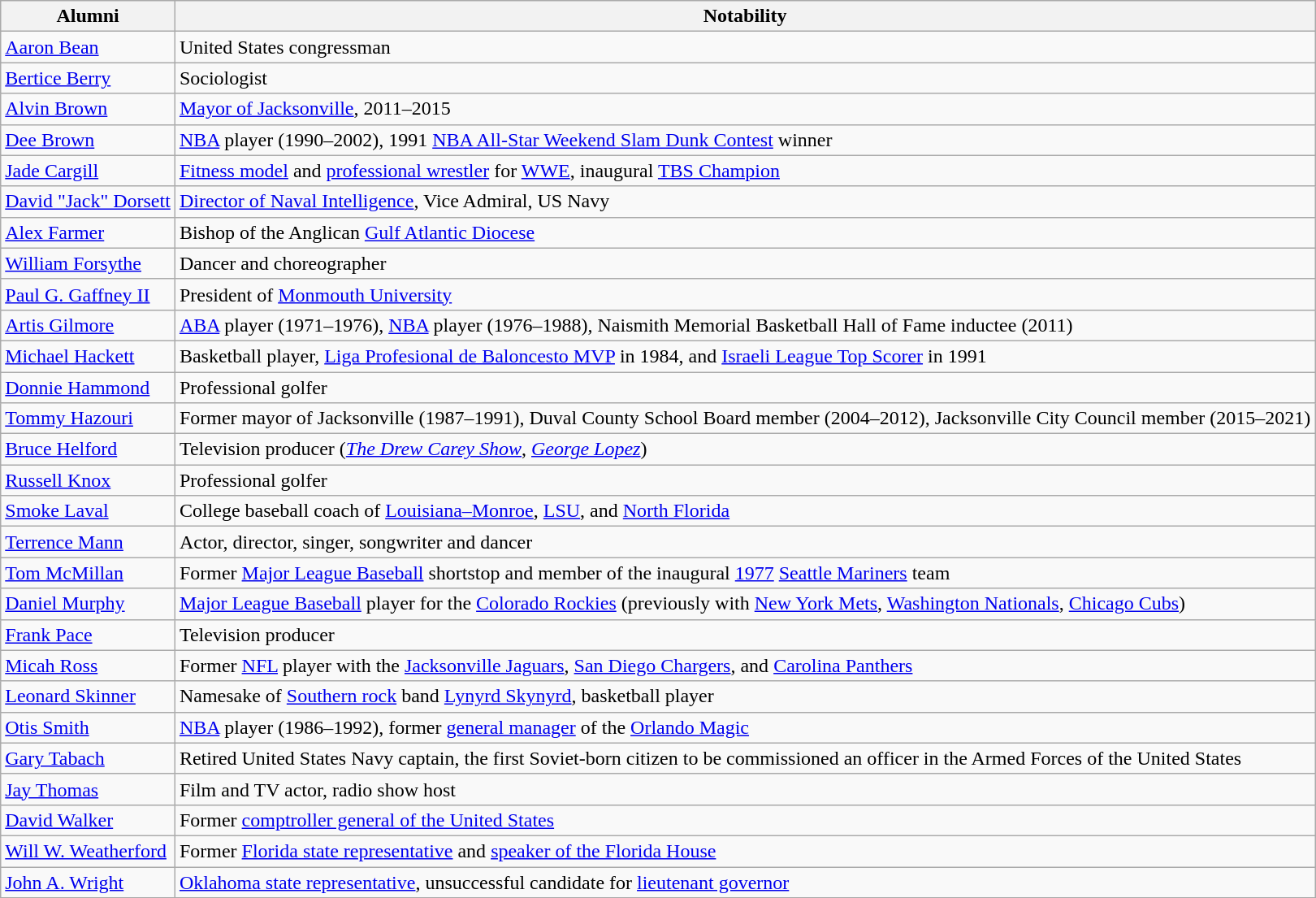<table class="wikitable">
<tr>
<th>Alumni</th>
<th>Notability</th>
</tr>
<tr>
<td><a href='#'>Aaron Bean</a></td>
<td>United States congressman</td>
</tr>
<tr>
<td><a href='#'>Bertice Berry</a></td>
<td>Sociologist</td>
</tr>
<tr>
<td><a href='#'>Alvin Brown</a></td>
<td><a href='#'>Mayor of Jacksonville</a>, 2011–2015</td>
</tr>
<tr>
<td><a href='#'>Dee Brown</a></td>
<td><a href='#'>NBA</a> player (1990–2002), 1991 <a href='#'>NBA All-Star Weekend Slam Dunk Contest</a> winner</td>
</tr>
<tr>
<td><a href='#'>Jade Cargill</a></td>
<td><a href='#'>Fitness model</a> and <a href='#'>professional wrestler</a> for <a href='#'>WWE</a>, inaugural <a href='#'>TBS Champion</a></td>
</tr>
<tr>
<td><a href='#'>David "Jack" Dorsett</a></td>
<td><a href='#'>Director of Naval Intelligence</a>, Vice Admiral, US Navy</td>
</tr>
<tr>
<td><a href='#'>Alex Farmer</a></td>
<td>Bishop of the Anglican <a href='#'>Gulf Atlantic Diocese</a></td>
</tr>
<tr>
<td><a href='#'>William Forsythe</a></td>
<td>Dancer and choreographer</td>
</tr>
<tr>
<td><a href='#'>Paul G. Gaffney II</a></td>
<td>President of <a href='#'>Monmouth University</a></td>
</tr>
<tr>
<td><a href='#'>Artis Gilmore</a></td>
<td><a href='#'>ABA</a> player (1971–1976), <a href='#'>NBA</a> player (1976–1988), Naismith Memorial Basketball Hall of Fame inductee (2011)</td>
</tr>
<tr>
<td><a href='#'>Michael Hackett</a></td>
<td>Basketball player, <a href='#'>Liga Profesional de Baloncesto MVP</a> in 1984, and <a href='#'>Israeli League Top Scorer</a> in 1991</td>
</tr>
<tr>
<td><a href='#'>Donnie Hammond</a></td>
<td>Professional golfer</td>
</tr>
<tr>
<td><a href='#'>Tommy Hazouri</a></td>
<td>Former mayor of Jacksonville (1987–1991), Duval County School Board member (2004–2012), Jacksonville City Council member (2015–2021)</td>
</tr>
<tr>
<td><a href='#'>Bruce Helford</a></td>
<td>Television producer (<em><a href='#'>The Drew Carey Show</a></em>, <em><a href='#'>George Lopez</a></em>)</td>
</tr>
<tr>
<td><a href='#'>Russell Knox</a></td>
<td>Professional golfer</td>
</tr>
<tr>
<td><a href='#'>Smoke Laval</a></td>
<td>College baseball coach of <a href='#'>Louisiana–Monroe</a>, <a href='#'>LSU</a>, and <a href='#'>North Florida</a></td>
</tr>
<tr>
<td><a href='#'>Terrence Mann</a></td>
<td>Actor, director, singer, songwriter and dancer</td>
</tr>
<tr>
<td><a href='#'>Tom McMillan</a></td>
<td>Former <a href='#'>Major League Baseball</a> shortstop and member of the inaugural <a href='#'>1977</a> <a href='#'>Seattle Mariners</a> team</td>
</tr>
<tr>
<td><a href='#'>Daniel Murphy</a></td>
<td><a href='#'>Major League Baseball</a> player for the <a href='#'>Colorado Rockies</a> (previously with <a href='#'>New York Mets</a>, <a href='#'>Washington Nationals</a>, <a href='#'>Chicago Cubs</a>)</td>
</tr>
<tr>
<td><a href='#'>Frank Pace</a></td>
<td>Television producer</td>
</tr>
<tr>
<td><a href='#'>Micah Ross</a></td>
<td>Former <a href='#'>NFL</a> player with the <a href='#'>Jacksonville Jaguars</a>, <a href='#'>San Diego Chargers</a>, and <a href='#'>Carolina Panthers</a></td>
</tr>
<tr>
<td><a href='#'>Leonard Skinner</a></td>
<td>Namesake of <a href='#'>Southern rock</a> band <a href='#'>Lynyrd Skynyrd</a>, basketball player</td>
</tr>
<tr>
<td><a href='#'>Otis Smith</a></td>
<td><a href='#'>NBA</a> player (1986–1992), former <a href='#'>general manager</a> of the <a href='#'>Orlando Magic</a></td>
</tr>
<tr>
<td><a href='#'>Gary Tabach</a></td>
<td>Retired United States Navy captain, the first Soviet-born citizen to be commissioned an officer in the Armed Forces of the United States</td>
</tr>
<tr>
<td><a href='#'>Jay Thomas</a></td>
<td>Film and TV actor, radio show host</td>
</tr>
<tr>
<td><a href='#'>David Walker</a></td>
<td>Former <a href='#'>comptroller general of the United States</a></td>
</tr>
<tr>
<td><a href='#'>Will W. Weatherford</a></td>
<td>Former <a href='#'>Florida state representative</a> and <a href='#'>speaker of the Florida House</a></td>
</tr>
<tr>
<td><a href='#'>John A. Wright</a></td>
<td><a href='#'>Oklahoma state representative</a>, unsuccessful candidate for <a href='#'>lieutenant governor</a></td>
</tr>
</table>
